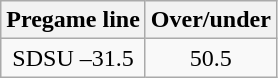<table class="wikitable">
<tr align="center">
<th style=>Pregame line</th>
<th style=>Over/under</th>
</tr>
<tr align="center">
<td>SDSU –31.5</td>
<td>50.5</td>
</tr>
</table>
